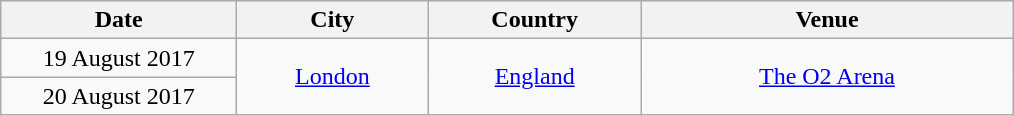<table class="wikitable" style="text-align:center;">
<tr>
<th width="150">Date</th>
<th width="120">City</th>
<th width="135">Country</th>
<th width="240">Venue</th>
</tr>
<tr>
<td>19 August 2017</td>
<td rowspan="2"><a href='#'>London</a></td>
<td rowspan="2"><a href='#'>England</a></td>
<td rowspan="2"><a href='#'>The O2 Arena</a></td>
</tr>
<tr>
<td>20 August 2017</td>
</tr>
</table>
